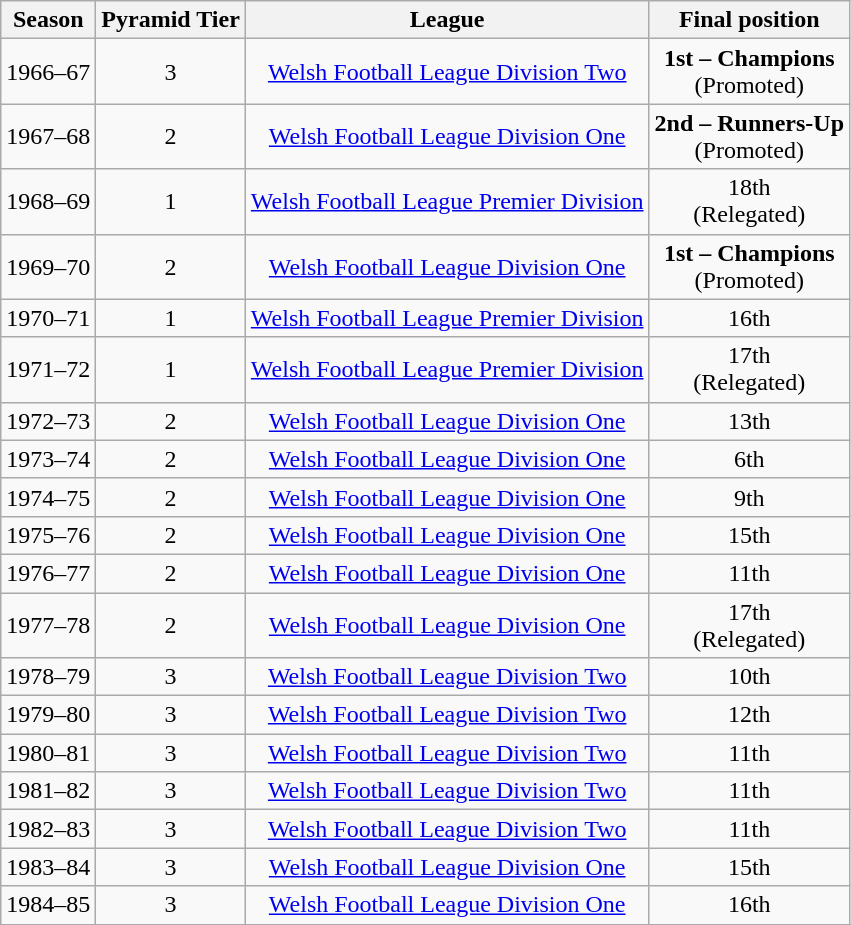<table class="wikitable " style="text-align: center">
<tr>
<th>Season</th>
<th>Pyramid Tier</th>
<th>League</th>
<th>Final position</th>
</tr>
<tr>
<td>1966–67</td>
<td>3</td>
<td><a href='#'>Welsh Football League Division Two</a></td>
<td><strong>1st – Champions</strong><br>(Promoted)</td>
</tr>
<tr>
<td>1967–68</td>
<td>2</td>
<td><a href='#'>Welsh Football League Division One</a></td>
<td><strong>2nd – Runners-Up</strong><br>(Promoted)</td>
</tr>
<tr>
<td>1968–69</td>
<td>1</td>
<td><a href='#'>Welsh Football League Premier Division</a></td>
<td>18th<br>(Relegated)</td>
</tr>
<tr>
<td>1969–70</td>
<td>2</td>
<td><a href='#'>Welsh Football League Division One</a></td>
<td><strong>1st – Champions</strong><br>(Promoted)</td>
</tr>
<tr>
<td>1970–71</td>
<td>1</td>
<td><a href='#'>Welsh Football League Premier Division</a></td>
<td>16th</td>
</tr>
<tr>
<td>1971–72</td>
<td>1</td>
<td><a href='#'>Welsh Football League Premier Division</a></td>
<td>17th<br>(Relegated)</td>
</tr>
<tr>
<td>1972–73</td>
<td>2</td>
<td><a href='#'>Welsh Football League Division One</a></td>
<td>13th</td>
</tr>
<tr>
<td>1973–74</td>
<td>2</td>
<td><a href='#'>Welsh Football League Division One</a></td>
<td>6th</td>
</tr>
<tr>
<td>1974–75</td>
<td>2</td>
<td><a href='#'>Welsh Football League Division One</a></td>
<td>9th</td>
</tr>
<tr>
<td>1975–76</td>
<td>2</td>
<td><a href='#'>Welsh Football League Division One</a></td>
<td>15th</td>
</tr>
<tr>
<td>1976–77</td>
<td>2</td>
<td><a href='#'>Welsh Football League Division One</a></td>
<td>11th</td>
</tr>
<tr>
<td>1977–78</td>
<td>2</td>
<td><a href='#'>Welsh Football League Division One</a></td>
<td>17th<br>(Relegated)</td>
</tr>
<tr>
<td>1978–79</td>
<td>3</td>
<td><a href='#'>Welsh Football League Division Two</a></td>
<td>10th</td>
</tr>
<tr>
<td>1979–80</td>
<td>3</td>
<td><a href='#'>Welsh Football League Division Two</a></td>
<td>12th</td>
</tr>
<tr>
<td>1980–81</td>
<td>3</td>
<td><a href='#'>Welsh Football League Division Two</a></td>
<td>11th</td>
</tr>
<tr>
<td>1981–82</td>
<td>3</td>
<td><a href='#'>Welsh Football League Division Two</a></td>
<td>11th</td>
</tr>
<tr>
<td>1982–83</td>
<td>3</td>
<td><a href='#'>Welsh Football League Division Two</a></td>
<td>11th</td>
</tr>
<tr>
<td>1983–84</td>
<td>3</td>
<td><a href='#'>Welsh Football League Division One</a></td>
<td>15th</td>
</tr>
<tr>
<td>1984–85</td>
<td>3</td>
<td><a href='#'>Welsh Football League Division One</a></td>
<td>16th</td>
</tr>
<tr>
</tr>
<tr>
</tr>
</table>
